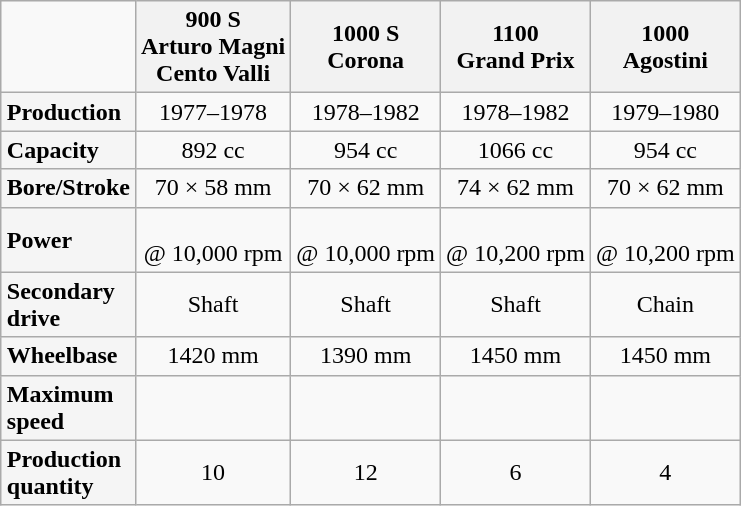<table class="wikitable" style="float: right;">
<tr>
<td></td>
<th>900 S<br>Arturo Magni<br>Cento Valli</th>
<th>1000 S <br>Corona</th>
<th>1100 <br>Grand Prix</th>
<th>1000 <br>Agostini</th>
</tr>
<tr align="center">
<td align="left" style="background:#F5F5F5"><strong>Production</strong></td>
<td>1977–1978</td>
<td>1978–1982</td>
<td>1978–1982</td>
<td>1979–1980</td>
</tr>
<tr align="center">
<td align="left" style="background:#F5F5F5"><strong>Capacity</strong></td>
<td>892 cc</td>
<td>954 cc</td>
<td>1066 cc</td>
<td>954 cc</td>
</tr>
<tr align="center">
<td align="left" style="background:#F5F5F5"><strong>Bore/Stroke</strong></td>
<td>70 × 58 mm</td>
<td>70 × 62 mm</td>
<td>74 × 62 mm</td>
<td>70 × 62 mm</td>
</tr>
<tr align="center">
<td align="left" style="background:#F5F5F5"><strong>Power</strong></td>
<td><br>@ 10,000 rpm</td>
<td><br>@ 10,000 rpm</td>
<td><br>@ 10,200 rpm</td>
<td><br>@ 10,200 rpm</td>
</tr>
<tr align="center">
<td align="left" style="background:#F5F5F5"><strong>Secondary<br>drive</strong></td>
<td>Shaft</td>
<td>Shaft</td>
<td>Shaft</td>
<td>Chain</td>
</tr>
<tr align="center">
<td align="left" style="background:#F5F5F5"><strong>Wheelbase</strong></td>
<td>1420 mm</td>
<td>1390 mm</td>
<td>1450 mm</td>
<td>1450 mm</td>
</tr>
<tr align="center">
<td align="left" style="background:#F5F5F5"><strong>Maximum<br>speed</strong></td>
<td></td>
<td></td>
<td></td>
<td></td>
</tr>
<tr align="center">
<td align="left" style="background:#F5F5F5"><strong>Production<br>quantity</strong></td>
<td>10</td>
<td>12</td>
<td>6</td>
<td>4</td>
</tr>
</table>
